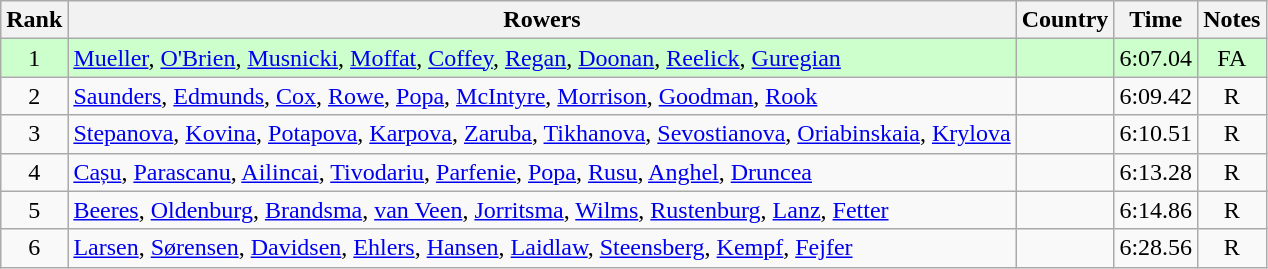<table class="wikitable" style="text-align:center">
<tr>
<th>Rank</th>
<th>Rowers</th>
<th>Country</th>
<th>Time</th>
<th>Notes</th>
</tr>
<tr bgcolor=ccffcc>
<td>1</td>
<td align="left"><a href='#'>Mueller</a>, <a href='#'>O'Brien</a>, <a href='#'>Musnicki</a>, <a href='#'>Moffat</a>, <a href='#'>Coffey</a>, <a href='#'>Regan</a>, <a href='#'>Doonan</a>, <a href='#'>Reelick</a>, <a href='#'>Guregian</a></td>
<td align="left"></td>
<td>6:07.04</td>
<td>FA</td>
</tr>
<tr>
<td>2</td>
<td align="left"><a href='#'>Saunders</a>, <a href='#'>Edmunds</a>, <a href='#'>Cox</a>, <a href='#'>Rowe</a>, <a href='#'>Popa</a>, <a href='#'>McIntyre</a>, <a href='#'>Morrison</a>, <a href='#'>Goodman</a>, <a href='#'>Rook</a></td>
<td align="left"></td>
<td>6:09.42</td>
<td>R</td>
</tr>
<tr>
<td>3</td>
<td align="left"><a href='#'>Stepanova</a>, <a href='#'>Kovina</a>, <a href='#'>Potapova</a>, <a href='#'>Karpova</a>, <a href='#'>Zaruba</a>, <a href='#'>Tikhanova</a>, <a href='#'>Sevostianova</a>, <a href='#'>Oriabinskaia</a>, <a href='#'>Krylova</a></td>
<td align="left"></td>
<td>6:10.51</td>
<td>R</td>
</tr>
<tr>
<td>4</td>
<td align="left"><a href='#'>Cașu</a>, <a href='#'>Parascanu</a>, <a href='#'>Ailincai</a>, <a href='#'>Tivodariu</a>, <a href='#'>Parfenie</a>, <a href='#'>Popa</a>, <a href='#'>Rusu</a>, <a href='#'>Anghel</a>, <a href='#'>Druncea</a></td>
<td align="left"></td>
<td>6:13.28</td>
<td>R</td>
</tr>
<tr>
<td>5</td>
<td align="left"><a href='#'>Beeres</a>, <a href='#'>Oldenburg</a>, <a href='#'>Brandsma</a>, <a href='#'>van Veen</a>, <a href='#'>Jorritsma</a>, <a href='#'>Wilms</a>, <a href='#'>Rustenburg</a>, <a href='#'>Lanz</a>, <a href='#'>Fetter</a></td>
<td align="left"></td>
<td>6:14.86</td>
<td>R</td>
</tr>
<tr>
<td>6</td>
<td align="left"><a href='#'>Larsen</a>, <a href='#'>Sørensen</a>, <a href='#'>Davidsen</a>, <a href='#'>Ehlers</a>, <a href='#'>Hansen</a>, <a href='#'>Laidlaw</a>, <a href='#'>Steensberg</a>, <a href='#'>Kempf</a>, <a href='#'>Fejfer</a></td>
<td align="left"></td>
<td>6:28.56</td>
<td>R</td>
</tr>
</table>
